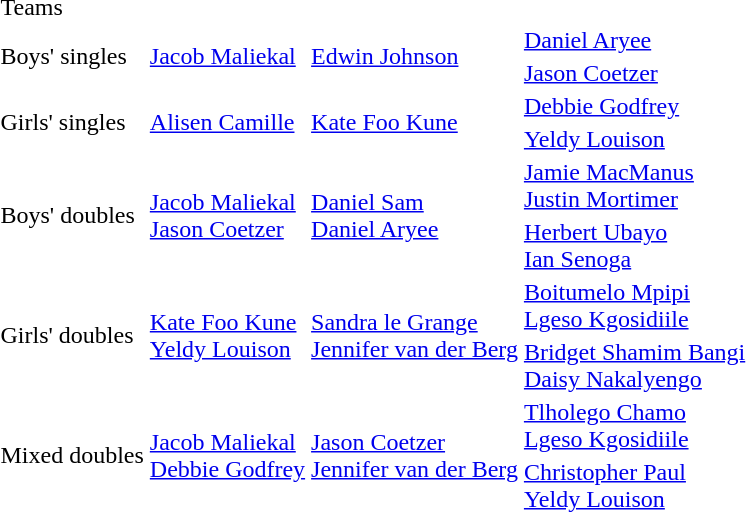<table>
<tr>
<td rowspan=2>Teams</td>
<td rowspan=2></td>
<td rowspan=2></td>
<td></td>
</tr>
<tr>
<td></td>
</tr>
<tr>
<td rowspan=2>Boys' singles</td>
<td rowspan=2> <a href='#'>Jacob Maliekal</a></td>
<td rowspan=2> <a href='#'>Edwin Johnson</a></td>
<td> <a href='#'>Daniel Aryee</a></td>
</tr>
<tr>
<td> <a href='#'>Jason Coetzer</a></td>
</tr>
<tr>
<td rowspan=2>Girls' singles</td>
<td rowspan=2> <a href='#'>Alisen Camille</a></td>
<td rowspan=2> <a href='#'>Kate Foo Kune</a></td>
<td> <a href='#'>Debbie Godfrey</a></td>
</tr>
<tr>
<td> <a href='#'>Yeldy Louison</a></td>
</tr>
<tr>
<td rowspan=2>Boys' doubles</td>
<td rowspan=2> <a href='#'>Jacob Maliekal</a><br> <a href='#'>Jason Coetzer</a></td>
<td rowspan=2> <a href='#'>Daniel Sam</a><br> <a href='#'>Daniel Aryee</a></td>
<td> <a href='#'>Jamie MacManus</a><br> <a href='#'>Justin Mortimer</a></td>
</tr>
<tr>
<td> <a href='#'>Herbert Ubayo</a><br> <a href='#'>Ian Senoga</a></td>
</tr>
<tr>
<td rowspan=2>Girls' doubles</td>
<td rowspan=2> <a href='#'>Kate Foo Kune</a><br> <a href='#'>Yeldy Louison</a></td>
<td rowspan=2> <a href='#'>Sandra le Grange</a><br> <a href='#'>Jennifer van der Berg</a></td>
<td> <a href='#'>Boitumelo Mpipi</a><br> <a href='#'>Lgeso Kgosidiile</a></td>
</tr>
<tr>
<td> <a href='#'>Bridget Shamim Bangi</a><br> <a href='#'>Daisy Nakalyengo</a></td>
</tr>
<tr>
<td rowspan=2>Mixed doubles</td>
<td rowspan=2> <a href='#'>Jacob Maliekal</a><br> <a href='#'>Debbie Godfrey</a></td>
<td rowspan=2> <a href='#'>Jason Coetzer</a><br> <a href='#'>Jennifer van der Berg</a></td>
<td> <a href='#'>Tlholego Chamo</a><br> <a href='#'>Lgeso Kgosidiile</a></td>
</tr>
<tr>
<td> <a href='#'>Christopher Paul</a><br> <a href='#'>Yeldy Louison</a></td>
</tr>
</table>
